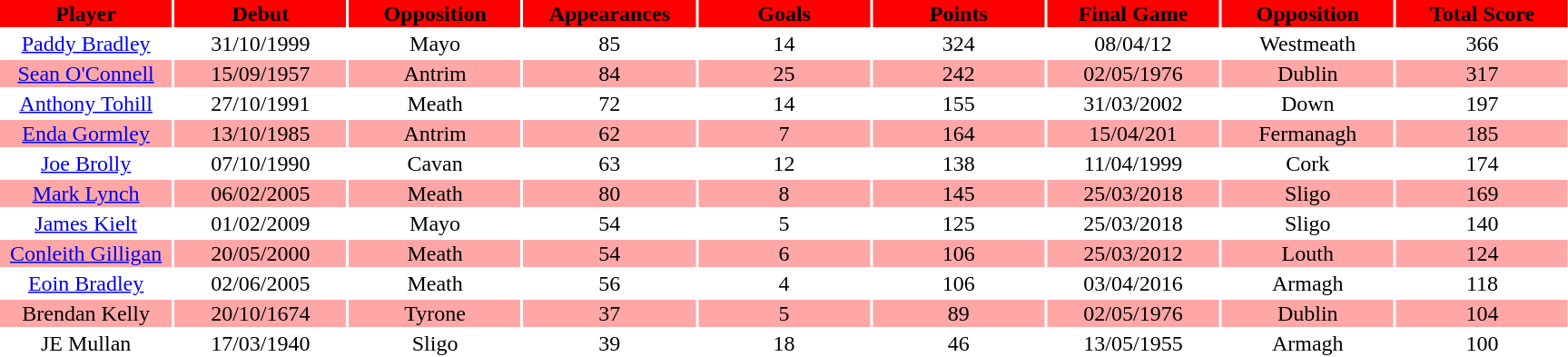<table>
<tr bgcolor=#FF0000>
<th width=10%>Player</th>
<th width=10%>Debut</th>
<th width=10%>Opposition</th>
<th width=10%>Appearances</th>
<th width=10%>Goals</th>
<th width=10%>Points</th>
<th width=10%>Final Game</th>
<th width=10%>Opposition</th>
<th width=10%>Total Score</th>
</tr>
<tr bgcolor=#FFFFFF>
<td align=center><a href='#'>Paddy Bradley</a></td>
<td align=center>31/10/1999</td>
<td align=center>Mayo</td>
<td align=center>85</td>
<td align=center>14</td>
<td align=center>324</td>
<td align=center>08/04/12</td>
<td align=center>Westmeath</td>
<td align=center>366</td>
</tr>
<tr bgcolor=#FFA7A7>
<td align=center><a href='#'>Sean O'Connell</a></td>
<td align=center>15/09/1957</td>
<td align=center>Antrim</td>
<td align=center>84</td>
<td align=center>25</td>
<td align=center>242</td>
<td align=center>02/05/1976</td>
<td align=center>Dublin</td>
<td align=center>317</td>
</tr>
<tr bgcolor=#FFFFFF>
<td align=center><a href='#'>Anthony Tohill</a></td>
<td align=center>27/10/1991</td>
<td align=center>Meath</td>
<td align=center>72</td>
<td align=center>14</td>
<td align=center>155</td>
<td align=center>31/03/2002</td>
<td align=center>Down</td>
<td align=center>197</td>
</tr>
<tr bgcolor=#FFA7A7>
<td align=center><a href='#'>Enda Gormley</a></td>
<td align=center>13/10/1985</td>
<td align=center>Antrim</td>
<td align=center>62</td>
<td align=center>7</td>
<td align=center>164</td>
<td align=center>15/04/201</td>
<td align=center>Fermanagh</td>
<td align=center>185</td>
</tr>
<tr bgcolor=#FFFFFF>
<td align=center><a href='#'>Joe Brolly</a></td>
<td align=center>07/10/1990</td>
<td align=center>Cavan</td>
<td align=center>63</td>
<td align=center>12</td>
<td align=center>138</td>
<td align=center>11/04/1999</td>
<td align=center>Cork</td>
<td align=center>174</td>
</tr>
<tr bgcolor=#FFA7A7>
<td align=center><a href='#'>Mark Lynch</a></td>
<td align=center>06/02/2005</td>
<td align=center>Meath</td>
<td align=center>80</td>
<td align=center>8</td>
<td align=center>145</td>
<td align=center>25/03/2018</td>
<td align=center>Sligo</td>
<td align=center>169</td>
</tr>
<tr bgcolor=#FFFFFF>
<td align=center><a href='#'>James Kielt</a></td>
<td align=center>01/02/2009</td>
<td align=center>Mayo</td>
<td align=center>54</td>
<td align=center>5</td>
<td align=center>125</td>
<td align=center>25/03/2018</td>
<td align=center>Sligo</td>
<td align=center>140</td>
</tr>
<tr bgcolor=#FFA7A7>
<td align=center><a href='#'>Conleith Gilligan</a></td>
<td align=center>20/05/2000</td>
<td align=center>Meath</td>
<td align=center>54</td>
<td align=center>6</td>
<td align=center>106</td>
<td align=center>25/03/2012</td>
<td align=center>Louth</td>
<td align=center>124</td>
</tr>
<tr bgcolor=#FFFFFF>
<td align=center><a href='#'>Eoin Bradley</a></td>
<td align=center>02/06/2005</td>
<td align=center>Meath</td>
<td align=center>56</td>
<td align=center>4</td>
<td align=center>106</td>
<td align=center>03/04/2016</td>
<td align=center>Armagh</td>
<td align=center>118</td>
</tr>
<tr bgcolor=#FFA7A7>
<td align=center>Brendan Kelly</td>
<td align=center>20/10/1674</td>
<td align=center>Tyrone</td>
<td align=center>37</td>
<td align=center>5</td>
<td align=center>89</td>
<td align=center>02/05/1976</td>
<td align=center>Dublin</td>
<td align=center>104</td>
</tr>
<tr bgcolor=#FFFFFF>
<td align=center>JE Mullan</td>
<td align=center>17/03/1940</td>
<td align=center>Sligo</td>
<td align=center>39</td>
<td align=center>18</td>
<td align=center>46</td>
<td align=center>13/05/1955</td>
<td align=center>Armagh</td>
<td align=center>100</td>
</tr>
</table>
